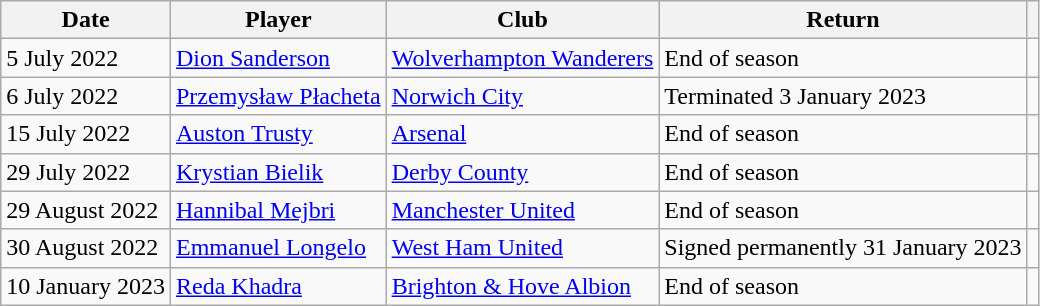<table class="wikitable">
<tr>
<th>Date</th>
<th>Player</th>
<th>Club</th>
<th>Return</th>
<th></th>
</tr>
<tr>
<td>5 July 2022</td>
<td><a href='#'>Dion Sanderson</a></td>
<td><a href='#'>Wolverhampton Wanderers</a></td>
<td>End of season</td>
<td style=text-align:center></td>
</tr>
<tr>
<td>6 July 2022</td>
<td><a href='#'>Przemysław Płacheta</a></td>
<td><a href='#'>Norwich City</a></td>
<td>Terminated 3 January 2023</td>
<td style=text-align:center></td>
</tr>
<tr>
<td>15 July 2022</td>
<td><a href='#'>Auston Trusty</a></td>
<td><a href='#'>Arsenal</a></td>
<td>End of season</td>
<td style=text-align:center></td>
</tr>
<tr>
<td>29 July 2022</td>
<td><a href='#'>Krystian Bielik</a></td>
<td><a href='#'>Derby County</a></td>
<td>End of season</td>
<td style=text-align:center></td>
</tr>
<tr>
<td>29 August 2022</td>
<td><a href='#'>Hannibal Mejbri</a></td>
<td><a href='#'>Manchester United</a></td>
<td>End of season</td>
<td style=text-align:center></td>
</tr>
<tr>
<td>30 August 2022</td>
<td><a href='#'>Emmanuel Longelo</a></td>
<td><a href='#'>West Ham United</a></td>
<td>Signed permanently 31 January 2023</td>
<td style=text-align:center></td>
</tr>
<tr>
<td>10 January 2023</td>
<td><a href='#'>Reda Khadra</a></td>
<td><a href='#'>Brighton & Hove Albion</a></td>
<td>End of season</td>
<td style=text-align:center></td>
</tr>
</table>
